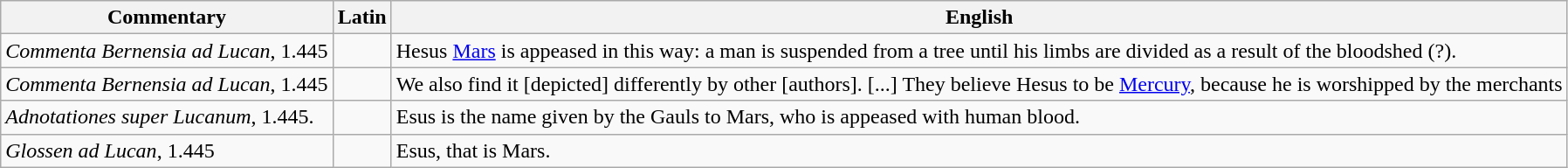<table class="wikitable">
<tr>
<th>Commentary</th>
<th>Latin</th>
<th>English</th>
</tr>
<tr>
<td><em>Commenta Bernensia ad Lucan</em>, 1.445</td>
<td></td>
<td>Hesus <a href='#'>Mars</a> is appeased in this way: a man is suspended from a tree until his limbs are divided as a result of the bloodshed (?).</td>
</tr>
<tr>
<td><em>Commenta Bernensia ad Lucan</em>, 1.445</td>
<td></td>
<td>We also find it [depicted] differently by other [authors]. [...] They believe Hesus to be <a href='#'>Mercury</a>, because he is worshipped by the merchants</td>
</tr>
<tr>
<td><em>Adnotationes super Lucanum</em>, 1.445.</td>
<td></td>
<td>Esus is the name given by the Gauls to Mars, who is appeased with human blood.</td>
</tr>
<tr>
<td><em>Glossen ad Lucan</em>, 1.445</td>
<td></td>
<td>Esus, that is Mars.</td>
</tr>
</table>
